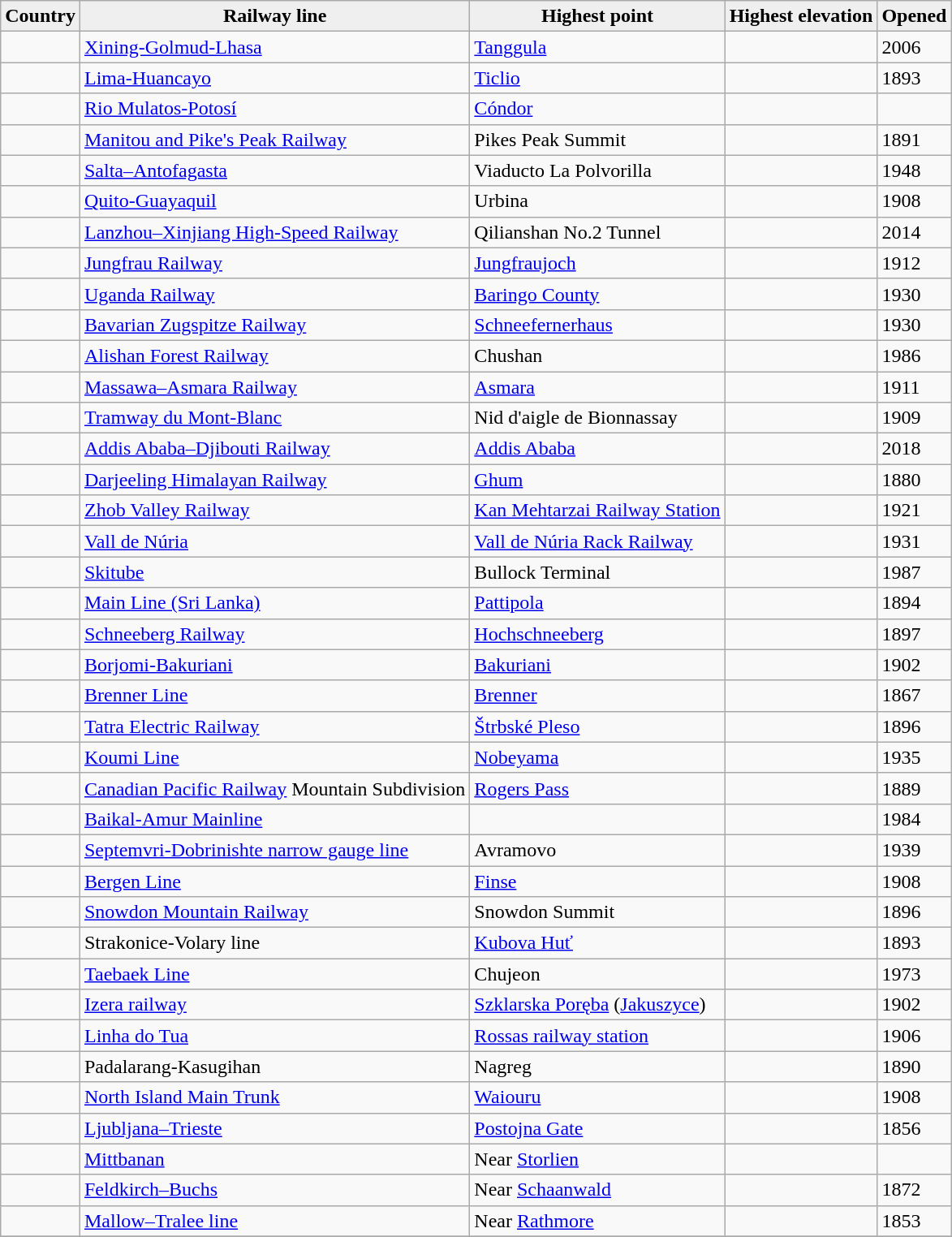<table class="wikitable sortable">
<tr>
<th style="background:#efefef;">Country</th>
<th style="background:#efefef;">Railway line</th>
<th style="background:#efefef;">Highest point</th>
<th style="background:#efefef;">Highest elevation</th>
<th style="background:#efefef;">Opened</th>
</tr>
<tr>
<td></td>
<td><a href='#'>Xining-Golmud-Lhasa</a></td>
<td><a href='#'>Tanggula</a></td>
<td></td>
<td>2006</td>
</tr>
<tr>
<td></td>
<td><a href='#'>Lima-Huancayo</a></td>
<td><a href='#'>Ticlio</a></td>
<td></td>
<td>1893</td>
</tr>
<tr>
<td></td>
<td><a href='#'>Rio Mulatos-Potosí</a></td>
<td><a href='#'>Cóndor</a></td>
<td></td>
<td> </td>
</tr>
<tr>
<td></td>
<td><a href='#'>Manitou and Pike's Peak Railway</a></td>
<td>Pikes Peak Summit</td>
<td></td>
<td>1891</td>
</tr>
<tr>
<td></td>
<td><a href='#'>Salta–Antofagasta</a></td>
<td>Viaducto La Polvorilla</td>
<td></td>
<td>1948</td>
</tr>
<tr>
<td></td>
<td><a href='#'>Quito-Guayaquil</a></td>
<td>Urbina</td>
<td></td>
<td>1908</td>
</tr>
<tr>
<td></td>
<td><a href='#'>Lanzhou–Xinjiang High-Speed Railway</a></td>
<td>Qilianshan No.2 Tunnel</td>
<td></td>
<td>2014</td>
</tr>
<tr>
<td></td>
<td><a href='#'>Jungfrau Railway</a></td>
<td><a href='#'>Jungfraujoch</a></td>
<td></td>
<td>1912</td>
</tr>
<tr>
<td></td>
<td><a href='#'>Uganda Railway</a></td>
<td><a href='#'>Baringo County</a></td>
<td></td>
<td>1930</td>
</tr>
<tr>
<td></td>
<td><a href='#'>Bavarian Zugspitze Railway</a></td>
<td><a href='#'>Schneefernerhaus</a></td>
<td></td>
<td>1930</td>
</tr>
<tr>
<td></td>
<td><a href='#'>Alishan Forest Railway</a></td>
<td>Chushan</td>
<td></td>
<td>1986</td>
</tr>
<tr>
<td></td>
<td><a href='#'>Massawa–Asmara Railway</a></td>
<td><a href='#'>Asmara</a></td>
<td></td>
<td>1911</td>
</tr>
<tr>
<td></td>
<td><a href='#'>Tramway du Mont-Blanc</a></td>
<td>Nid d'aigle de Bionnassay</td>
<td></td>
<td>1909</td>
</tr>
<tr>
<td></td>
<td><a href='#'>Addis Ababa–Djibouti Railway</a></td>
<td><a href='#'>Addis Ababa</a></td>
<td></td>
<td>2018</td>
</tr>
<tr>
<td></td>
<td><a href='#'>Darjeeling Himalayan Railway</a></td>
<td><a href='#'>Ghum</a></td>
<td></td>
<td>1880</td>
</tr>
<tr>
<td></td>
<td><a href='#'>Zhob Valley Railway</a></td>
<td><a href='#'>Kan Mehtarzai Railway Station</a></td>
<td></td>
<td>1921</td>
</tr>
<tr>
<td></td>
<td><a href='#'>Vall de Núria</a></td>
<td><a href='#'>Vall de Núria Rack Railway</a></td>
<td></td>
<td>1931</td>
</tr>
<tr>
<td></td>
<td><a href='#'>Skitube</a></td>
<td>Bullock Terminal</td>
<td></td>
<td>1987</td>
</tr>
<tr>
<td></td>
<td><a href='#'>Main Line (Sri Lanka)</a></td>
<td><a href='#'>Pattipola</a></td>
<td></td>
<td>1894</td>
</tr>
<tr>
<td></td>
<td><a href='#'>Schneeberg Railway</a></td>
<td><a href='#'>Hochschneeberg</a></td>
<td></td>
<td>1897</td>
</tr>
<tr>
<td></td>
<td><a href='#'>Borjomi-Bakuriani</a></td>
<td><a href='#'>Bakuriani</a></td>
<td></td>
<td>1902</td>
</tr>
<tr>
<td></td>
<td><a href='#'>Brenner Line</a></td>
<td><a href='#'>Brenner</a></td>
<td></td>
<td>1867</td>
</tr>
<tr>
<td></td>
<td><a href='#'>Tatra Electric Railway</a></td>
<td><a href='#'>Štrbské Pleso</a></td>
<td></td>
<td>1896</td>
</tr>
<tr>
<td></td>
<td><a href='#'>Koumi Line</a></td>
<td><a href='#'>Nobeyama</a></td>
<td></td>
<td>1935</td>
</tr>
<tr>
<td></td>
<td><a href='#'>Canadian Pacific Railway</a> Mountain Subdivision</td>
<td><a href='#'>Rogers Pass</a></td>
<td></td>
<td>1889</td>
</tr>
<tr>
<td></td>
<td><a href='#'>Baikal-Amur Mainline</a></td>
<td></td>
<td></td>
<td>1984</td>
</tr>
<tr>
<td></td>
<td><a href='#'>Septemvri-Dobrinishte narrow gauge line</a></td>
<td>Avramovo</td>
<td></td>
<td>1939</td>
</tr>
<tr>
<td></td>
<td><a href='#'>Bergen Line</a></td>
<td><a href='#'>Finse</a></td>
<td></td>
<td>1908</td>
</tr>
<tr>
<td></td>
<td><a href='#'>Snowdon Mountain Railway</a></td>
<td>Snowdon Summit</td>
<td></td>
<td>1896</td>
</tr>
<tr>
<td></td>
<td>Strakonice-Volary line</td>
<td><a href='#'>Kubova Huť</a></td>
<td></td>
<td>1893</td>
</tr>
<tr>
<td></td>
<td><a href='#'>Taebaek Line</a></td>
<td>Chujeon</td>
<td></td>
<td>1973</td>
</tr>
<tr>
<td></td>
<td><a href='#'>Izera railway</a></td>
<td><a href='#'>Szklarska Poręba</a> (<a href='#'>Jakuszyce</a>)</td>
<td></td>
<td>1902</td>
</tr>
<tr>
<td></td>
<td><a href='#'>Linha do Tua</a></td>
<td><a href='#'>Rossas railway station</a></td>
<td></td>
<td>1906</td>
</tr>
<tr>
<td></td>
<td>Padalarang-Kasugihan</td>
<td>Nagreg</td>
<td></td>
<td>1890</td>
</tr>
<tr>
<td></td>
<td><a href='#'>North Island Main Trunk</a></td>
<td><a href='#'>Waiouru</a></td>
<td></td>
<td>1908</td>
</tr>
<tr>
<td></td>
<td><a href='#'>Ljubljana–Trieste</a></td>
<td><a href='#'>Postojna Gate</a></td>
<td></td>
<td>1856</td>
</tr>
<tr>
<td></td>
<td><a href='#'>Mittbanan</a></td>
<td>Near <a href='#'>Storlien</a></td>
<td></td>
<td></td>
</tr>
<tr>
<td></td>
<td><a href='#'>Feldkirch–Buchs</a></td>
<td>Near <a href='#'>Schaanwald</a></td>
<td></td>
<td>1872</td>
</tr>
<tr>
<td></td>
<td><a href='#'>Mallow–Tralee line</a></td>
<td>Near <a href='#'>Rathmore</a></td>
<td></td>
<td>1853</td>
</tr>
<tr>
</tr>
</table>
